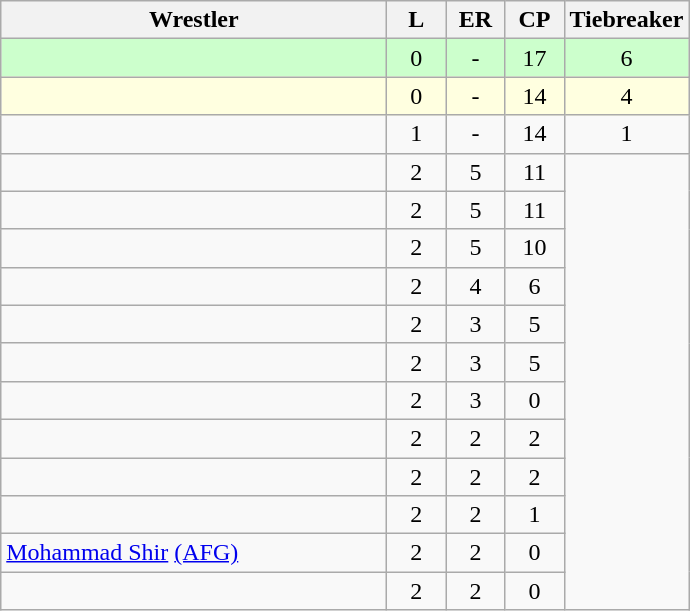<table class="wikitable" style="text-align: center;" |>
<tr>
<th width="250">Wrestler</th>
<th width="32">L</th>
<th width="32">ER</th>
<th width="32">CP</th>
<th width="60">Tiebreaker</th>
</tr>
<tr bgcolor="ccffcc">
<td style="text-align:left;"></td>
<td>0</td>
<td>-</td>
<td>17</td>
<td>6</td>
</tr>
<tr bgcolor="lightyellow">
<td style="text-align:left;"></td>
<td>0</td>
<td>-</td>
<td>14</td>
<td>4</td>
</tr>
<tr>
<td style="text-align:left;"></td>
<td>1</td>
<td>-</td>
<td>14</td>
<td>1</td>
</tr>
<tr>
<td style="text-align:left;"></td>
<td>2</td>
<td>5</td>
<td>11</td>
</tr>
<tr>
<td style="text-align:left;"></td>
<td>2</td>
<td>5</td>
<td>11</td>
</tr>
<tr>
<td style="text-align:left;"></td>
<td>2</td>
<td>5</td>
<td>10</td>
</tr>
<tr>
<td style="text-align:left;"></td>
<td>2</td>
<td>4</td>
<td>6</td>
</tr>
<tr>
<td style="text-align:left;"></td>
<td>2</td>
<td>3</td>
<td>5</td>
</tr>
<tr>
<td style="text-align:left;"></td>
<td>2</td>
<td>3</td>
<td>5</td>
</tr>
<tr>
<td style="text-align:left;"></td>
<td>2</td>
<td>3</td>
<td>0</td>
</tr>
<tr>
<td style="text-align:left;"></td>
<td>2</td>
<td>2</td>
<td>2</td>
</tr>
<tr>
<td style="text-align:left;"></td>
<td>2</td>
<td>2</td>
<td>2</td>
</tr>
<tr>
<td style="text-align:left;"></td>
<td>2</td>
<td>2</td>
<td>1</td>
</tr>
<tr>
<td style="text-align:left;"><a href='#'>Mohammad Shir</a> <a href='#'>(AFG)</a></td>
<td>2</td>
<td>2</td>
<td>0</td>
</tr>
<tr>
<td style="text-align:left;"></td>
<td>2</td>
<td>2</td>
<td>0</td>
</tr>
</table>
